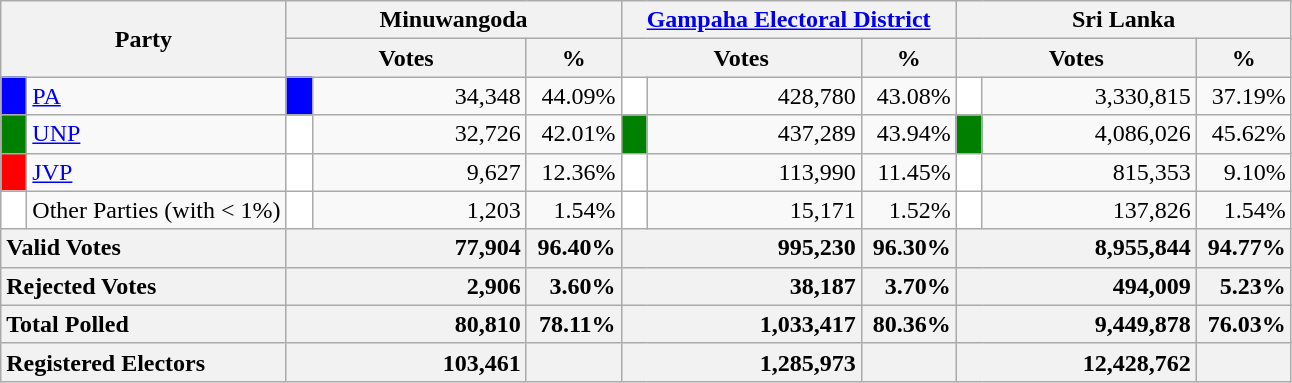<table class="wikitable">
<tr>
<th colspan="2" width="144px"rowspan="2">Party</th>
<th colspan="3" width="216px">Minuwangoda</th>
<th colspan="3" width="216px"><a href='#'>Gampaha Electoral District</a></th>
<th colspan="3" width="216px">Sri Lanka</th>
</tr>
<tr>
<th colspan="2" width="144px">Votes</th>
<th>%</th>
<th colspan="2" width="144px">Votes</th>
<th>%</th>
<th colspan="2" width="144px">Votes</th>
<th>%</th>
</tr>
<tr>
<td style="background-color:blue;" width="10px"></td>
<td style="text-align:left;"><a href='#'>PA</a></td>
<td style="background-color:blue;" width="10px"></td>
<td style="text-align:right;">34,348</td>
<td style="text-align:right;">44.09%</td>
<td style="background-color:white;" width="10px"></td>
<td style="text-align:right;">428,780</td>
<td style="text-align:right;">43.08%</td>
<td style="background-color:white;" width="10px"></td>
<td style="text-align:right;">3,330,815</td>
<td style="text-align:right;">37.19%</td>
</tr>
<tr>
<td style="background-color:green;" width="10px"></td>
<td style="text-align:left;"><a href='#'>UNP</a></td>
<td style="background-color:white;" width="10px"></td>
<td style="text-align:right;">32,726</td>
<td style="text-align:right;">42.01%</td>
<td style="background-color:green;" width="10px"></td>
<td style="text-align:right;">437,289</td>
<td style="text-align:right;">43.94%</td>
<td style="background-color:green;" width="10px"></td>
<td style="text-align:right;">4,086,026</td>
<td style="text-align:right;">45.62%</td>
</tr>
<tr>
<td style="background-color:red;" width="10px"></td>
<td style="text-align:left;"><a href='#'>JVP</a></td>
<td style="background-color:white;" width="10px"></td>
<td style="text-align:right;">9,627</td>
<td style="text-align:right;">12.36%</td>
<td style="background-color:white;" width="10px"></td>
<td style="text-align:right;">113,990</td>
<td style="text-align:right;">11.45%</td>
<td style="background-color:white;" width="10px"></td>
<td style="text-align:right;">815,353</td>
<td style="text-align:right;">9.10%</td>
</tr>
<tr>
<td style="background-color:white;" width="10px"></td>
<td style="text-align:left;">Other Parties (with < 1%)</td>
<td style="background-color:white;" width="10px"></td>
<td style="text-align:right;">1,203</td>
<td style="text-align:right;">1.54%</td>
<td style="background-color:white;" width="10px"></td>
<td style="text-align:right;">15,171</td>
<td style="text-align:right;">1.52%</td>
<td style="background-color:white;" width="10px"></td>
<td style="text-align:right;">137,826</td>
<td style="text-align:right;">1.54%</td>
</tr>
<tr>
<th colspan="2" width="144px"style="text-align:left;">Valid Votes</th>
<th style="text-align:right;"colspan="2" width="144px">77,904</th>
<th style="text-align:right;">96.40%</th>
<th style="text-align:right;"colspan="2" width="144px">995,230</th>
<th style="text-align:right;">96.30%</th>
<th style="text-align:right;"colspan="2" width="144px">8,955,844</th>
<th style="text-align:right;">94.77%</th>
</tr>
<tr>
<th colspan="2" width="144px"style="text-align:left;">Rejected Votes</th>
<th style="text-align:right;"colspan="2" width="144px">2,906</th>
<th style="text-align:right;">3.60%</th>
<th style="text-align:right;"colspan="2" width="144px">38,187</th>
<th style="text-align:right;">3.70%</th>
<th style="text-align:right;"colspan="2" width="144px">494,009</th>
<th style="text-align:right;">5.23%</th>
</tr>
<tr>
<th colspan="2" width="144px"style="text-align:left;">Total Polled</th>
<th style="text-align:right;"colspan="2" width="144px">80,810</th>
<th style="text-align:right;">78.11%</th>
<th style="text-align:right;"colspan="2" width="144px">1,033,417</th>
<th style="text-align:right;">80.36%</th>
<th style="text-align:right;"colspan="2" width="144px">9,449,878</th>
<th style="text-align:right;">76.03%</th>
</tr>
<tr>
<th colspan="2" width="144px"style="text-align:left;">Registered Electors</th>
<th style="text-align:right;"colspan="2" width="144px">103,461</th>
<th></th>
<th style="text-align:right;"colspan="2" width="144px">1,285,973</th>
<th></th>
<th style="text-align:right;"colspan="2" width="144px">12,428,762</th>
<th></th>
</tr>
</table>
